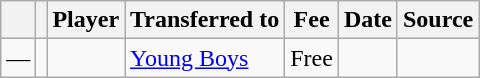<table class="wikitable plainrowheaders sortable">
<tr>
<th></th>
<th></th>
<th scope=col>Player</th>
<th !scope=col>Transferred to</th>
<th scope=col>Fee</th>
<th scope=col>Date</th>
<th scope=col>Source</th>
</tr>
<tr>
<td align="center">—</td>
<td align="center"></td>
<td></td>
<td> <a href='#'>Young Boys</a></td>
<td>Free</td>
<td></td>
<td></td>
</tr>
</table>
